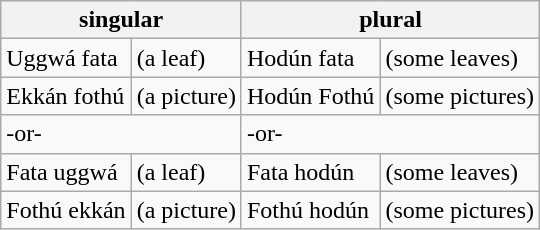<table class=wikitable>
<tr>
<th colspan=2>singular</th>
<th colspan=2>plural</th>
</tr>
<tr>
<td>Uggwá fata</td>
<td>(a leaf)</td>
<td>Hodún fata</td>
<td>(some leaves)</td>
</tr>
<tr>
<td>Ekkán fothú</td>
<td>(a picture)</td>
<td>Hodún Fothú</td>
<td>(some pictures)</td>
</tr>
<tr class="center">
<td colspan=2>-or-</td>
<td colspan=2>-or-</td>
</tr>
<tr>
<td>Fata  uggwá</td>
<td>(a leaf)</td>
<td>Fata  hodún</td>
<td>(some leaves)</td>
</tr>
<tr>
<td>Fothú ekkán</td>
<td>(a picture)</td>
<td>Fothú hodún</td>
<td>(some pictures)</td>
</tr>
</table>
